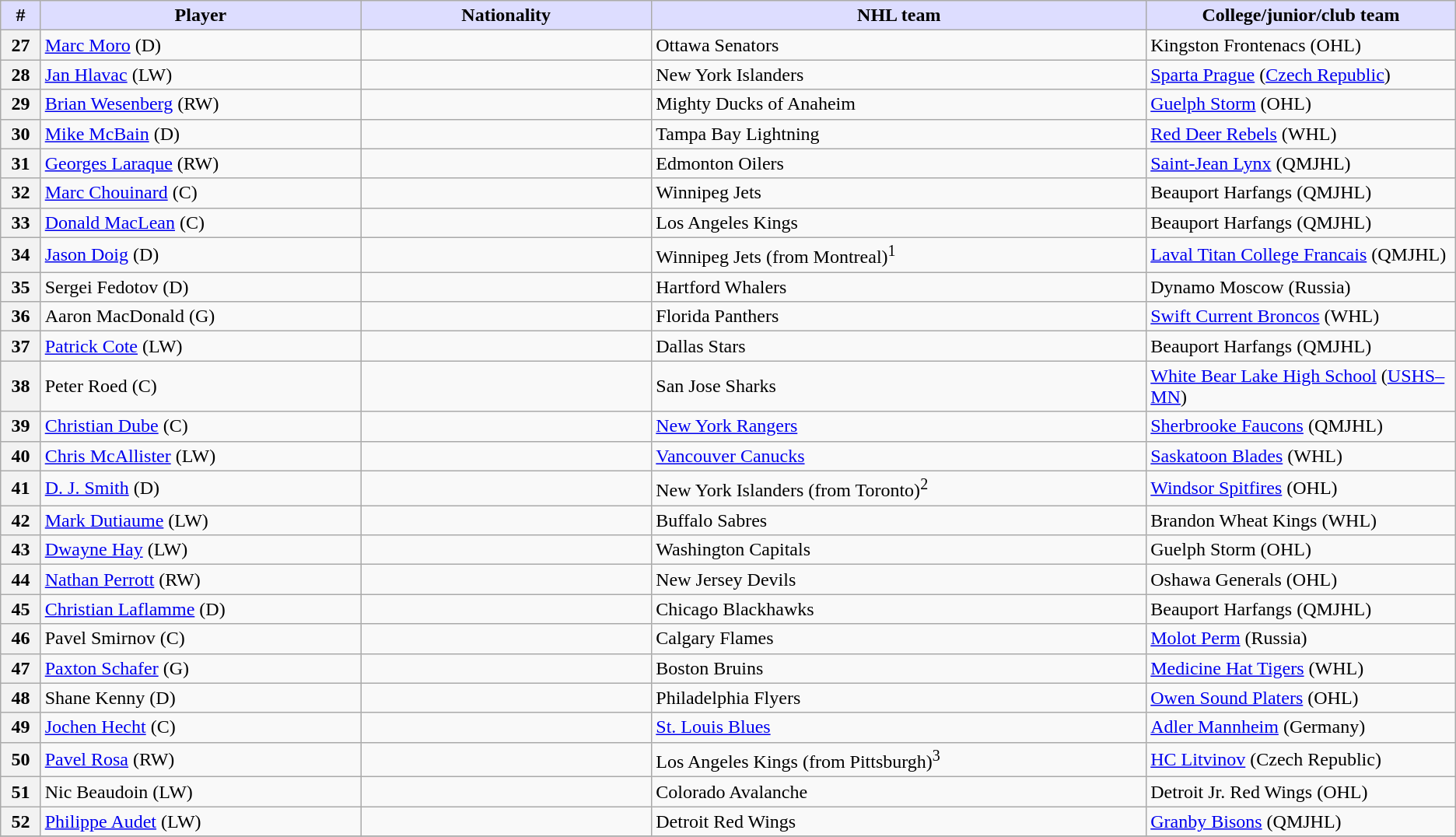<table class="wikitable">
<tr>
<th style="background:#ddf; width:2.75%;">#</th>
<th style="background:#ddf; width:22.0%;">Player</th>
<th style="background:#ddf; width:20.0%;">Nationality</th>
<th style="background:#ddf; width:34.0%;">NHL team</th>
<th style="background:#ddf; width:100.0%;">College/junior/club team</th>
</tr>
<tr>
<th>27</th>
<td><a href='#'>Marc Moro</a> (D)</td>
<td></td>
<td>Ottawa Senators</td>
<td>Kingston Frontenacs (OHL)</td>
</tr>
<tr>
<th>28</th>
<td><a href='#'>Jan Hlavac</a> (LW)</td>
<td></td>
<td>New York Islanders</td>
<td><a href='#'>Sparta Prague</a> (<a href='#'>Czech Republic</a>)</td>
</tr>
<tr>
<th>29</th>
<td><a href='#'>Brian Wesenberg</a> (RW)</td>
<td></td>
<td>Mighty Ducks of Anaheim</td>
<td><a href='#'>Guelph Storm</a> (OHL)</td>
</tr>
<tr>
<th>30</th>
<td><a href='#'>Mike McBain</a> (D)</td>
<td></td>
<td>Tampa Bay Lightning</td>
<td><a href='#'>Red Deer Rebels</a> (WHL)</td>
</tr>
<tr>
<th>31</th>
<td><a href='#'>Georges Laraque</a> (RW)</td>
<td></td>
<td>Edmonton Oilers</td>
<td><a href='#'>Saint-Jean Lynx</a> (QMJHL)</td>
</tr>
<tr>
<th>32</th>
<td><a href='#'>Marc Chouinard</a> (C)</td>
<td></td>
<td>Winnipeg Jets</td>
<td>Beauport Harfangs (QMJHL)</td>
</tr>
<tr>
<th>33</th>
<td><a href='#'>Donald MacLean</a> (C)</td>
<td></td>
<td>Los Angeles Kings</td>
<td>Beauport Harfangs (QMJHL)</td>
</tr>
<tr>
<th>34</th>
<td><a href='#'>Jason Doig</a> (D)</td>
<td></td>
<td>Winnipeg Jets (from Montreal)<sup>1</sup></td>
<td><a href='#'>Laval Titan College Francais</a> (QMJHL)</td>
</tr>
<tr>
<th>35</th>
<td>Sergei Fedotov (D)</td>
<td></td>
<td>Hartford Whalers</td>
<td>Dynamo Moscow (Russia)</td>
</tr>
<tr>
<th>36</th>
<td>Aaron MacDonald (G)</td>
<td></td>
<td>Florida Panthers</td>
<td><a href='#'>Swift Current Broncos</a> (WHL)</td>
</tr>
<tr>
<th>37</th>
<td><a href='#'>Patrick Cote</a> (LW)</td>
<td></td>
<td>Dallas Stars</td>
<td>Beauport Harfangs (QMJHL)</td>
</tr>
<tr>
<th>38</th>
<td>Peter Roed (C)</td>
<td></td>
<td>San Jose Sharks</td>
<td><a href='#'>White Bear Lake High School</a> (<a href='#'>USHS–MN</a>)</td>
</tr>
<tr>
<th>39</th>
<td><a href='#'>Christian Dube</a> (C)</td>
<td></td>
<td><a href='#'>New York Rangers</a></td>
<td><a href='#'>Sherbrooke Faucons</a> (QMJHL)</td>
</tr>
<tr>
<th>40</th>
<td><a href='#'>Chris McAllister</a> (LW)</td>
<td></td>
<td><a href='#'>Vancouver Canucks</a></td>
<td><a href='#'>Saskatoon Blades</a> (WHL)</td>
</tr>
<tr>
<th>41</th>
<td><a href='#'>D. J. Smith</a> (D)</td>
<td></td>
<td>New York Islanders (from Toronto)<sup>2</sup></td>
<td><a href='#'>Windsor Spitfires</a> (OHL)</td>
</tr>
<tr>
<th>42</th>
<td><a href='#'>Mark Dutiaume</a> (LW)</td>
<td></td>
<td>Buffalo Sabres</td>
<td>Brandon Wheat Kings (WHL)</td>
</tr>
<tr>
<th>43</th>
<td><a href='#'>Dwayne Hay</a> (LW)</td>
<td></td>
<td>Washington Capitals</td>
<td>Guelph Storm (OHL)</td>
</tr>
<tr>
<th>44</th>
<td><a href='#'>Nathan Perrott</a> (RW)</td>
<td></td>
<td>New Jersey Devils</td>
<td>Oshawa Generals (OHL)</td>
</tr>
<tr>
<th>45</th>
<td><a href='#'>Christian Laflamme</a> (D)</td>
<td></td>
<td>Chicago Blackhawks</td>
<td>Beauport Harfangs (QMJHL)</td>
</tr>
<tr>
<th>46</th>
<td>Pavel Smirnov (C)</td>
<td></td>
<td>Calgary Flames</td>
<td><a href='#'>Molot Perm</a> (Russia)</td>
</tr>
<tr>
<th>47</th>
<td><a href='#'>Paxton Schafer</a> (G)</td>
<td></td>
<td>Boston Bruins</td>
<td><a href='#'>Medicine Hat Tigers</a> (WHL)</td>
</tr>
<tr>
<th>48</th>
<td>Shane Kenny (D)</td>
<td></td>
<td>Philadelphia Flyers</td>
<td><a href='#'>Owen Sound Platers</a> (OHL)</td>
</tr>
<tr>
<th>49</th>
<td><a href='#'>Jochen Hecht</a> (C)</td>
<td></td>
<td><a href='#'>St. Louis Blues</a></td>
<td><a href='#'>Adler Mannheim</a> (Germany)</td>
</tr>
<tr>
<th>50</th>
<td><a href='#'>Pavel Rosa</a> (RW)</td>
<td></td>
<td>Los Angeles Kings (from Pittsburgh)<sup>3</sup></td>
<td><a href='#'>HC Litvinov</a> (Czech Republic)</td>
</tr>
<tr>
<th>51</th>
<td>Nic Beaudoin (LW)</td>
<td></td>
<td>Colorado Avalanche</td>
<td>Detroit Jr. Red Wings (OHL)</td>
</tr>
<tr>
<th>52</th>
<td><a href='#'>Philippe Audet</a> (LW)</td>
<td></td>
<td>Detroit Red Wings</td>
<td><a href='#'>Granby Bisons</a> (QMJHL)</td>
</tr>
<tr>
</tr>
</table>
